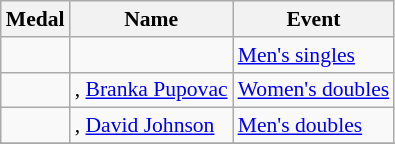<table class="wikitable sortable" style="font-size:90%">
<tr>
<th>Medal</th>
<th>Name</th>
<th>Event</th>
</tr>
<tr>
<td></td>
<td></td>
<td><a href='#'>Men's singles</a></td>
</tr>
<tr>
<td></td>
<td>,  <a href='#'>Branka Pupovac</a></td>
<td><a href='#'>Women's doubles</a></td>
</tr>
<tr>
<td></td>
<td>, <a href='#'>David Johnson</a></td>
<td><a href='#'>Men's doubles</a></td>
</tr>
<tr>
</tr>
</table>
